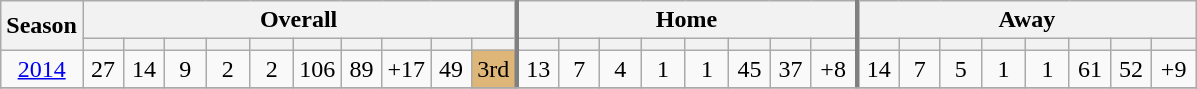<table class="wikitable" style="text-align: center">
<tr>
<th rowspan="2" style="width:40px">Season</th>
<th colspan="10" style="border-right:3px solid grey;">Overall</th>
<th colspan="8"  style="border-right:3px solid grey;">Home</th>
<th colspan="8">Away</th>
</tr>
<tr>
<th width="20px"></th>
<th width="20px"></th>
<th width="20px"></th>
<th width="22px"></th>
<th width="22px"></th>
<th width="20px"></th>
<th width="20px"></th>
<th width="22px"></th>
<th width="20px"></th>
<th width="20px"  style="border-right:3px solid grey;"></th>
<th width="20px"></th>
<th width="20px"></th>
<th width="20px"></th>
<th width="22px"></th>
<th width="22px"></th>
<th width="20px"></th>
<th width="20px"></th>
<th width="22px"  style="border-right:3px solid grey;"></th>
<th width="20px"></th>
<th width="20px"></th>
<th width="20px"></th>
<th width="22px"></th>
<th width="22px"></th>
<th width="20px"></th>
<th width="20px"></th>
<th width="22px"></th>
</tr>
<tr>
<td><a href='#'>2014</a></td>
<td>27</td>
<td>14</td>
<td>9</td>
<td>2</td>
<td>2</td>
<td>106</td>
<td>89</td>
<td>+17</td>
<td>49</td>
<td style="border-right:3px solid grey;" bgcolor="#deb678">3rd</td>
<td>13</td>
<td>7</td>
<td>4</td>
<td>1</td>
<td>1</td>
<td>45</td>
<td>37</td>
<td style="border-right:3px solid grey;">+8</td>
<td>14</td>
<td>7</td>
<td>5</td>
<td>1</td>
<td>1</td>
<td>61</td>
<td>52</td>
<td>+9</td>
</tr>
<tr>
</tr>
</table>
